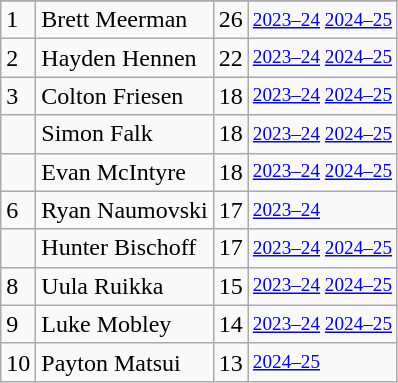<table class="wikitable">
<tr>
</tr>
<tr>
<td>1</td>
<td>Brett Meerman</td>
<td>26</td>
<td style="font-size:80%;"><a href='#'>2023–24</a> <a href='#'>2024–25</a></td>
</tr>
<tr>
<td>2</td>
<td>Hayden Hennen</td>
<td>22</td>
<td style="font-size:80%;"><a href='#'>2023–24</a> <a href='#'>2024–25</a></td>
</tr>
<tr>
<td>3</td>
<td>Colton Friesen</td>
<td>18</td>
<td style="font-size:80%;"><a href='#'>2023–24</a> <a href='#'>2024–25</a></td>
</tr>
<tr>
<td></td>
<td>Simon Falk</td>
<td>18</td>
<td style="font-size:80%;"><a href='#'>2023–24</a> <a href='#'>2024–25</a></td>
</tr>
<tr>
<td></td>
<td>Evan McIntyre</td>
<td>18</td>
<td style="font-size:80%;"><a href='#'>2023–24</a> <a href='#'>2024–25</a></td>
</tr>
<tr>
<td>6</td>
<td>Ryan Naumovski</td>
<td>17</td>
<td style="font-size:80%;"><a href='#'>2023–24</a></td>
</tr>
<tr>
<td></td>
<td>Hunter Bischoff</td>
<td>17</td>
<td style="font-size:80%;"><a href='#'>2023–24</a> <a href='#'>2024–25</a></td>
</tr>
<tr>
<td>8</td>
<td>Uula Ruikka</td>
<td>15</td>
<td style="font-size:80%;"><a href='#'>2023–24</a> <a href='#'>2024–25</a></td>
</tr>
<tr>
<td>9</td>
<td>Luke Mobley</td>
<td>14</td>
<td style="font-size:80%;"><a href='#'>2023–24</a> <a href='#'>2024–25</a></td>
</tr>
<tr>
<td>10</td>
<td>Payton Matsui</td>
<td>13</td>
<td style="font-size:80%;"><a href='#'>2024–25</a></td>
</tr>
</table>
